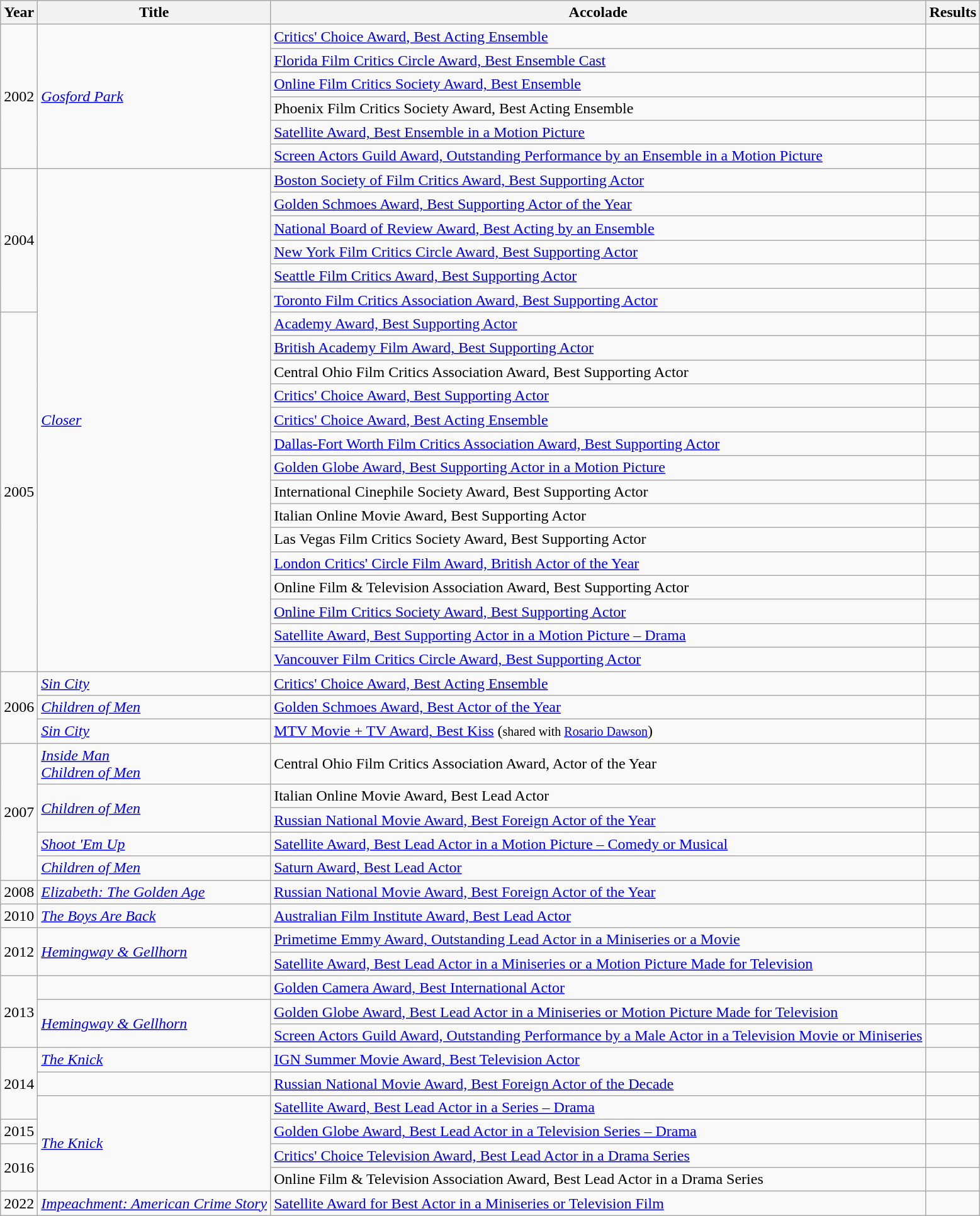<table class="wikitable">
<tr>
<th>Year</th>
<th>Title</th>
<th>Accolade</th>
<th>Results</th>
</tr>
<tr>
<td rowspan="6">2002</td>
<td rowspan="6"><em><a href='#'>Gosford Park</a></em></td>
<td><a href='#'>Critics' Choice Award, Best Acting Ensemble</a></td>
<td></td>
</tr>
<tr>
<td><a href='#'>Florida Film Critics Circle Award, Best Ensemble Cast</a></td>
<td></td>
</tr>
<tr>
<td><a href='#'>Online Film Critics Society Award, Best Ensemble</a></td>
<td></td>
</tr>
<tr>
<td>Phoenix Film Critics Society Award, Best Acting Ensemble</td>
<td></td>
</tr>
<tr>
<td><a href='#'>Satellite Award, Best Ensemble in a Motion Picture</a></td>
<td></td>
</tr>
<tr>
<td><a href='#'>Screen Actors Guild Award, Outstanding Performance by an Ensemble in a Motion Picture</a></td>
<td></td>
</tr>
<tr>
<td rowspan="6">2004</td>
<td rowspan="21"><em><a href='#'>Closer</a></em></td>
<td><a href='#'>Boston Society of Film Critics Award, Best Supporting Actor</a></td>
<td></td>
</tr>
<tr>
<td><a href='#'>Golden Schmoes Award, Best Supporting Actor of the Year</a></td>
<td></td>
</tr>
<tr>
<td><a href='#'>National Board of Review Award, Best Acting by an Ensemble</a></td>
<td></td>
</tr>
<tr>
<td><a href='#'>New York Film Critics Circle Award, Best Supporting Actor</a></td>
<td></td>
</tr>
<tr>
<td><a href='#'>Seattle Film Critics Award, Best Supporting Actor</a></td>
<td></td>
</tr>
<tr>
<td><a href='#'>Toronto Film Critics Association Award, Best Supporting Actor</a></td>
<td></td>
</tr>
<tr>
<td rowspan="15">2005</td>
<td><a href='#'>Academy Award, Best Supporting Actor</a></td>
<td></td>
</tr>
<tr>
<td><a href='#'>British Academy Film Award, Best Supporting Actor</a></td>
<td></td>
</tr>
<tr>
<td>Central Ohio Film Critics Association Award, Best Supporting Actor</td>
<td></td>
</tr>
<tr>
<td><a href='#'>Critics' Choice Award, Best Supporting Actor</a></td>
<td></td>
</tr>
<tr>
<td><a href='#'>Critics' Choice Award, Best Acting Ensemble</a></td>
<td></td>
</tr>
<tr>
<td><a href='#'>Dallas-Fort Worth Film Critics Association Award, Best Supporting Actor</a></td>
<td></td>
</tr>
<tr>
<td><a href='#'>Golden Globe Award, Best Supporting Actor in a Motion Picture</a></td>
<td></td>
</tr>
<tr>
<td>International Cinephile Society Award, Best Supporting Actor</td>
<td></td>
</tr>
<tr>
<td>Italian Online Movie Award, Best Supporting Actor</td>
<td></td>
</tr>
<tr>
<td>Las Vegas Film Critics Society Award, Best Supporting Actor</td>
<td></td>
</tr>
<tr>
<td><a href='#'>London Critics' Circle Film Award, British Actor of the Year</a></td>
<td></td>
</tr>
<tr>
<td>Online Film & Television Association Award, Best Supporting Actor</td>
<td></td>
</tr>
<tr>
<td><a href='#'>Online Film Critics Society Award, Best Supporting Actor</a></td>
<td></td>
</tr>
<tr>
<td><a href='#'>Satellite Award, Best Supporting Actor in a Motion Picture – Drama</a></td>
<td></td>
</tr>
<tr>
<td><a href='#'>Vancouver Film Critics Circle Award, Best Supporting Actor</a></td>
<td></td>
</tr>
<tr>
<td rowspan="3">2006</td>
<td><em><a href='#'>Sin City</a></em></td>
<td><a href='#'>Critics' Choice Award, Best Acting Ensemble</a></td>
<td></td>
</tr>
<tr>
<td><em><a href='#'>Children of Men</a></em></td>
<td><a href='#'>Golden Schmoes Award, Best Actor of the Year</a></td>
<td></td>
</tr>
<tr>
<td><a href='#'><em>Sin City</em></a></td>
<td><a href='#'>MTV Movie + TV Award, Best Kiss</a> (<small>shared with <a href='#'>Rosario Dawson</a></small>)</td>
<td></td>
</tr>
<tr>
<td rowspan="5">2007</td>
<td><em><a href='#'>Inside Man</a></em><br><em><a href='#'>Children of Men</a></em></td>
<td>Central Ohio Film Critics Association Award, Actor of the Year</td>
<td></td>
</tr>
<tr>
<td rowspan="2"><em><a href='#'>Children of Men</a></em></td>
<td>Italian Online Movie Award, Best Lead Actor</td>
<td></td>
</tr>
<tr>
<td><a href='#'>Russian National Movie Award, Best Foreign Actor of the Year</a></td>
<td></td>
</tr>
<tr>
<td><em><a href='#'>Shoot 'Em Up</a></em></td>
<td><a href='#'>Satellite Award, Best Lead Actor in a Motion Picture – Comedy or Musical</a></td>
<td></td>
</tr>
<tr>
<td><em><a href='#'>Children of Men</a></em></td>
<td><a href='#'>Saturn Award, Best Lead Actor</a></td>
<td></td>
</tr>
<tr>
<td>2008</td>
<td><em><a href='#'>Elizabeth: The Golden Age</a></em></td>
<td><a href='#'>Russian National Movie Award, Best Foreign Actor of the Year</a></td>
<td></td>
</tr>
<tr>
<td>2010</td>
<td><em><a href='#'>The Boys Are Back</a></em></td>
<td><a href='#'>Australian Film Institute Award, Best Lead Actor</a></td>
<td></td>
</tr>
<tr>
<td rowspan="2">2012</td>
<td rowspan="2"><em><a href='#'>Hemingway & Gellhorn</a></em></td>
<td><a href='#'>Primetime Emmy Award, Outstanding Lead Actor in a Miniseries or a Movie</a></td>
<td></td>
</tr>
<tr>
<td><a href='#'>Satellite Award, Best Lead Actor in a Miniseries or a Motion Picture Made for Television</a></td>
<td></td>
</tr>
<tr>
<td rowspan="3">2013</td>
<td></td>
<td><a href='#'>Golden Camera Award, Best International Actor</a></td>
<td></td>
</tr>
<tr>
<td rowspan="2"><em><a href='#'>Hemingway & Gellhorn</a></em></td>
<td><a href='#'>Golden Globe Award, Best Lead Actor in a Miniseries or Motion Picture Made for Television</a></td>
<td></td>
</tr>
<tr>
<td><a href='#'>Screen Actors Guild Award, Outstanding Performance by a Male Actor in a Television Movie or Miniseries</a></td>
<td></td>
</tr>
<tr>
<td rowspan="3">2014</td>
<td><em><a href='#'>The Knick</a></em></td>
<td><a href='#'>IGN Summer Movie Award, Best Television Actor</a></td>
<td></td>
</tr>
<tr>
<td></td>
<td><a href='#'>Russian National Movie Award, Best Foreign Actor of the Decade</a></td>
<td></td>
</tr>
<tr>
<td rowspan="4"><em><a href='#'>The Knick</a></em></td>
<td><a href='#'>Satellite Award, Best Lead Actor in a Series – Drama</a></td>
<td></td>
</tr>
<tr>
<td>2015</td>
<td><a href='#'>Golden Globe Award, Best Lead Actor in a Television Series – Drama</a></td>
<td></td>
</tr>
<tr>
<td rowspan="2">2016</td>
<td><a href='#'>Critics' Choice Television Award, Best Lead Actor in a Drama Series</a></td>
<td></td>
</tr>
<tr>
<td>Online Film & Television Association Award, Best Lead Actor in a Drama Series</td>
<td></td>
</tr>
<tr>
<td>2022</td>
<td><em><a href='#'>Impeachment: American Crime Story</a></em></td>
<td><a href='#'>Satellite Award for Best Actor in a Miniseries or Television Film</a></td>
<td></td>
</tr>
</table>
